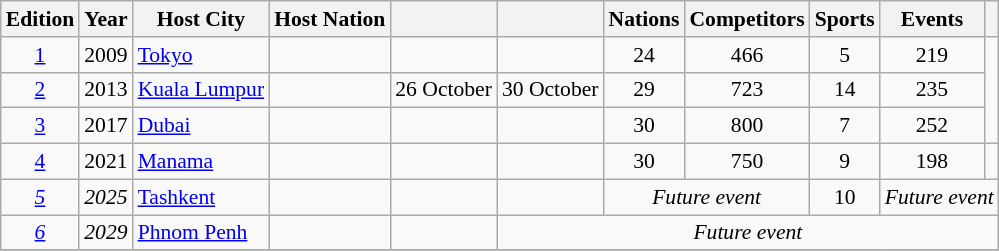<table class="wikitable" style="text-align:center; font-size:90%;">
<tr>
<th>Edition</th>
<th>Year</th>
<th>Host City</th>
<th>Host Nation</th>
<th></th>
<th></th>
<th>Nations</th>
<th>Competitors</th>
<th>Sports</th>
<th>Events</th>
<th></th>
</tr>
<tr>
<td><a href='#'>1</a></td>
<td>2009</td>
<td align=left><a href='#'>Tokyo</a></td>
<td align=left></td>
<td align=left></td>
<td align=left></td>
<td>24</td>
<td>466</td>
<td>5</td>
<td>219</td>
<td rowspan=3></td>
</tr>
<tr>
<td><a href='#'>2</a></td>
<td>2013</td>
<td align=left><a href='#'>Kuala Lumpur</a></td>
<td align=left></td>
<td align=left>26 October</td>
<td align=left>30 October</td>
<td>29</td>
<td>723</td>
<td>14</td>
<td>235</td>
</tr>
<tr>
<td><a href='#'>3</a></td>
<td>2017</td>
<td align=left><a href='#'>Dubai</a></td>
<td align=left></td>
<td align=left></td>
<td align=left></td>
<td>30</td>
<td>800</td>
<td>7</td>
<td>252</td>
</tr>
<tr>
<td><a href='#'>4</a></td>
<td>2021</td>
<td align=left><a href='#'>Manama</a></td>
<td align=left></td>
<td align=left></td>
<td align=left></td>
<td>30</td>
<td>750</td>
<td>9</td>
<td>198</td>
<td align=left></td>
</tr>
<tr>
<td><em><a href='#'>5</a></em></td>
<td><em>2025</em></td>
<td align=left><a href='#'>Tashkent</a></td>
<td align=left></td>
<td align=left></td>
<td align=left></td>
<td colspan=2 style="text-align:center"><em>Future event</em></td>
<td>10</td>
<td colspan=2 style="text-align:center"><em>Future event</em></td>
</tr>
<tr>
<td><em><a href='#'>6</a></em></td>
<td><em>2029</em></td>
<td align=left><a href='#'>Phnom Penh</a></td>
<td align=left></td>
<td align=left></td>
<td colspan=6 style="text-align:center"><em>Future event</em></td>
</tr>
<tr>
</tr>
</table>
